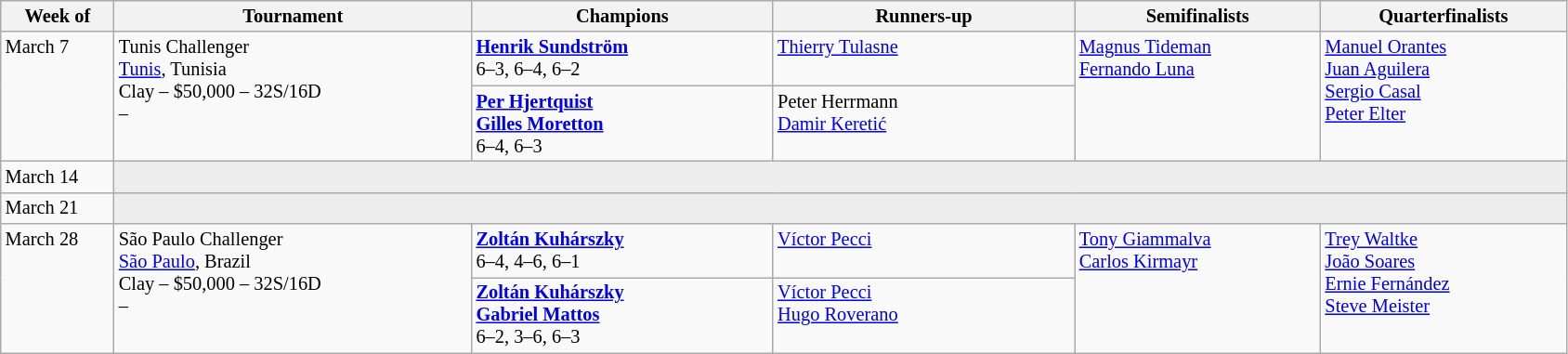<table class="wikitable" style="font-size:85%;">
<tr>
<th width="75">Week of</th>
<th width="250">Tournament</th>
<th width="210">Champions</th>
<th width="210">Runners-up</th>
<th width="170">Semifinalists</th>
<th width="170">Quarterfinalists</th>
</tr>
<tr valign="top">
<td rowspan="2">March 7</td>
<td rowspan="2">Tunis Challenger<br> <a href='#'>Tunis</a>, Tunisia<br>Clay – $50,000 – 32S/16D<br>  – </td>
<td> <strong><a href='#'>Henrik Sundström</a></strong> <br>6–3, 6–4, 6–2</td>
<td> <a href='#'>Thierry Tulasne</a></td>
<td rowspan="2"> <a href='#'>Magnus Tideman</a> <br>  <a href='#'>Fernando Luna</a></td>
<td rowspan="2"> <a href='#'>Manuel Orantes</a> <br> <a href='#'>Juan Aguilera</a> <br> <a href='#'>Sergio Casal</a> <br>  <a href='#'>Peter Elter</a></td>
</tr>
<tr valign="top">
<td> <strong><a href='#'>Per Hjertquist</a></strong> <br> <strong><a href='#'>Gilles Moretton</a></strong><br>6–4, 6–3</td>
<td> Peter Herrmann <br>  <a href='#'>Damir Keretić</a></td>
</tr>
<tr valign="top">
<td rowspan="1">March 14</td>
<td colspan="5" bgcolor="#ededed"></td>
</tr>
<tr valign="top">
<td rowspan="1">March 21</td>
<td colspan="5" bgcolor="#ededed"></td>
</tr>
<tr valign="top">
<td rowspan="2">March 28</td>
<td rowspan="2">São Paulo Challenger<br> <a href='#'>São Paulo</a>, Brazil<br>Clay – $50,000 – 32S/16D<br>  – </td>
<td> <strong><a href='#'>Zoltán Kuhárszky</a></strong> <br>6–4, 4–6, 6–1</td>
<td> <a href='#'>Víctor Pecci</a></td>
<td rowspan="2"> <a href='#'>Tony Giammalva</a> <br>  <a href='#'>Carlos Kirmayr</a></td>
<td rowspan="2"> <a href='#'>Trey Waltke</a> <br> <a href='#'>João Soares</a> <br> <a href='#'>Ernie Fernández</a> <br>  <a href='#'>Steve Meister</a></td>
</tr>
<tr valign="top">
<td> <strong><a href='#'>Zoltán Kuhárszky</a></strong> <br> <strong><a href='#'>Gabriel Mattos</a></strong><br>6–2, 3–6, 6–3</td>
<td> <a href='#'>Víctor Pecci</a> <br>  <a href='#'>Hugo Roverano</a></td>
</tr>
</table>
